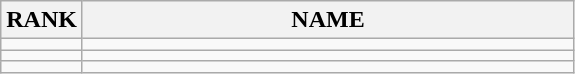<table class="wikitable">
<tr>
<th>RANK</th>
<th style="width: 20em">NAME</th>
</tr>
<tr>
<td align="center"></td>
<td></td>
</tr>
<tr>
<td align="center"></td>
<td></td>
</tr>
<tr>
<td align="center"></td>
<td></td>
</tr>
</table>
